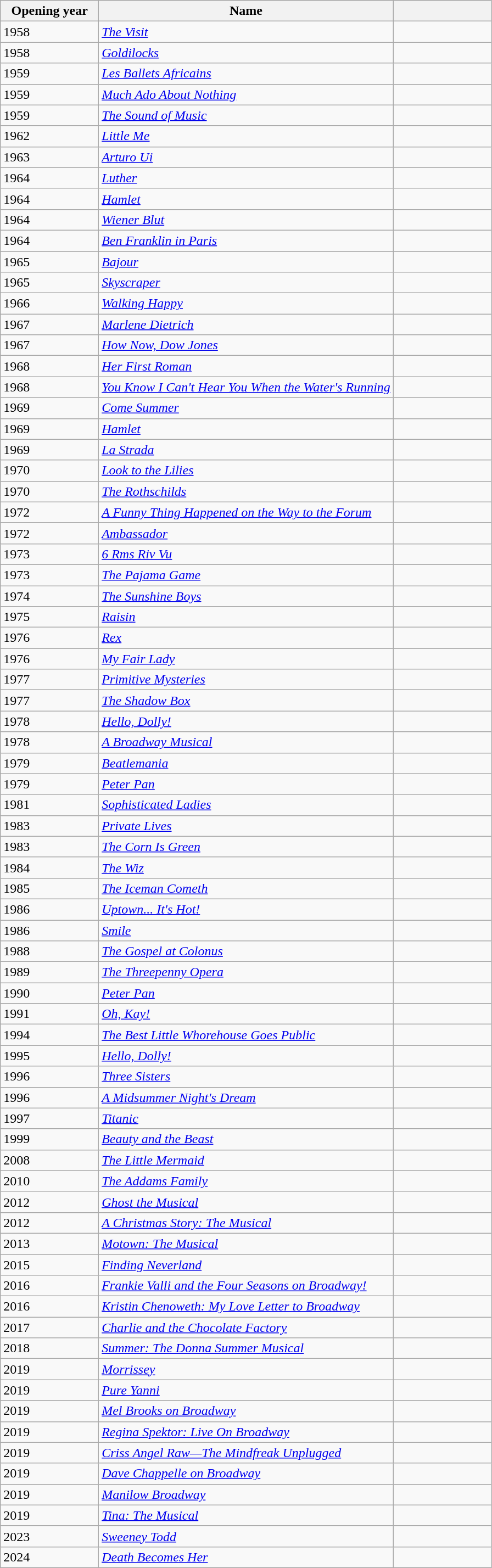<table class="wikitable sortable collapsible">
<tr>
<th width=20% scope="col">Opening year</th>
<th width=60% scope="col">Name</th>
<th width=20% scope="col" class="unsortable"></th>
</tr>
<tr>
<td>1958</td>
<td><em><a href='#'>The Visit</a></em></td>
<td></td>
</tr>
<tr>
<td>1958</td>
<td><em><a href='#'>Goldilocks</a></em></td>
<td></td>
</tr>
<tr>
<td>1959</td>
<td><em><a href='#'>Les Ballets Africains</a></em></td>
<td></td>
</tr>
<tr>
<td>1959</td>
<td><em><a href='#'>Much Ado About Nothing</a></em></td>
<td></td>
</tr>
<tr>
<td>1959</td>
<td><em><a href='#'>The Sound of Music</a></em></td>
<td></td>
</tr>
<tr>
<td>1962</td>
<td><em><a href='#'>Little Me</a></em></td>
<td></td>
</tr>
<tr>
<td>1963</td>
<td><em><a href='#'>Arturo Ui</a></em></td>
<td></td>
</tr>
<tr>
<td>1964</td>
<td><em><a href='#'>Luther</a></em></td>
<td></td>
</tr>
<tr>
<td>1964</td>
<td><em><a href='#'>Hamlet</a></em></td>
<td></td>
</tr>
<tr>
<td>1964</td>
<td><em><a href='#'>Wiener Blut</a></em></td>
<td></td>
</tr>
<tr>
<td>1964</td>
<td><em><a href='#'>Ben Franklin in Paris</a></em></td>
<td></td>
</tr>
<tr>
<td>1965</td>
<td><em><a href='#'>Bajour</a></em></td>
<td></td>
</tr>
<tr>
<td>1965</td>
<td><em><a href='#'>Skyscraper</a></em></td>
<td></td>
</tr>
<tr>
<td>1966</td>
<td><em><a href='#'>Walking Happy</a></em></td>
<td></td>
</tr>
<tr>
<td>1967</td>
<td><em><a href='#'>Marlene Dietrich</a></em></td>
<td></td>
</tr>
<tr>
<td>1967</td>
<td><em><a href='#'>How Now, Dow Jones</a></em></td>
<td></td>
</tr>
<tr>
<td>1968</td>
<td><em><a href='#'>Her First Roman</a></em></td>
<td></td>
</tr>
<tr>
<td>1968</td>
<td><em><a href='#'>You Know I Can't Hear You When the Water's Running</a></em></td>
<td></td>
</tr>
<tr>
<td>1969</td>
<td><em><a href='#'>Come Summer</a></em></td>
<td></td>
</tr>
<tr>
<td>1969</td>
<td><em><a href='#'>Hamlet</a></em></td>
<td></td>
</tr>
<tr>
<td>1969</td>
<td><em><a href='#'>La Strada</a></em></td>
<td></td>
</tr>
<tr>
<td>1970</td>
<td><em><a href='#'>Look to the Lilies</a></em></td>
<td></td>
</tr>
<tr>
<td>1970</td>
<td><em><a href='#'>The Rothschilds</a></em></td>
<td></td>
</tr>
<tr>
<td>1972</td>
<td><em><a href='#'>A Funny Thing Happened on the Way to the Forum</a></em></td>
<td></td>
</tr>
<tr>
<td>1972</td>
<td><em><a href='#'>Ambassador</a></em></td>
<td></td>
</tr>
<tr>
<td>1973</td>
<td><em><a href='#'>6 Rms Riv Vu</a></em></td>
<td></td>
</tr>
<tr>
<td>1973</td>
<td><em><a href='#'>The Pajama Game</a></em></td>
<td></td>
</tr>
<tr>
<td>1974</td>
<td><em><a href='#'>The Sunshine Boys</a></em></td>
<td></td>
</tr>
<tr>
<td>1975</td>
<td><em><a href='#'>Raisin</a></em></td>
<td></td>
</tr>
<tr>
<td>1976</td>
<td><em><a href='#'>Rex</a></em></td>
<td></td>
</tr>
<tr>
<td>1976</td>
<td><em><a href='#'>My Fair Lady</a></em></td>
<td></td>
</tr>
<tr>
<td>1977</td>
<td><em><a href='#'>Primitive Mysteries</a></em></td>
<td></td>
</tr>
<tr>
<td>1977</td>
<td><em><a href='#'>The Shadow Box</a></em></td>
<td></td>
</tr>
<tr>
<td>1978</td>
<td><em><a href='#'>Hello, Dolly!</a></em></td>
<td></td>
</tr>
<tr>
<td>1978</td>
<td><em><a href='#'>A Broadway Musical</a></em></td>
<td></td>
</tr>
<tr>
<td>1979</td>
<td><em><a href='#'>Beatlemania</a></em></td>
<td></td>
</tr>
<tr>
<td>1979</td>
<td><em><a href='#'>Peter Pan</a></em></td>
<td></td>
</tr>
<tr>
<td>1981</td>
<td><em><a href='#'>Sophisticated Ladies</a></em></td>
<td></td>
</tr>
<tr>
<td>1983</td>
<td><em><a href='#'>Private Lives</a></em></td>
<td></td>
</tr>
<tr>
<td>1983</td>
<td><em><a href='#'>The Corn Is Green</a></em></td>
<td></td>
</tr>
<tr>
<td>1984</td>
<td><em><a href='#'>The Wiz</a></em></td>
<td></td>
</tr>
<tr>
<td>1985</td>
<td><em><a href='#'>The Iceman Cometh</a></em></td>
<td></td>
</tr>
<tr>
<td>1986</td>
<td><em><a href='#'>Uptown... It's Hot!</a></em></td>
<td></td>
</tr>
<tr>
<td>1986</td>
<td><em><a href='#'>Smile</a></em></td>
<td></td>
</tr>
<tr>
<td>1988</td>
<td><em><a href='#'>The Gospel at Colonus</a></em></td>
<td></td>
</tr>
<tr>
<td>1989</td>
<td><em><a href='#'>The Threepenny Opera</a></em></td>
<td></td>
</tr>
<tr>
<td>1990</td>
<td><em><a href='#'>Peter Pan</a></em></td>
<td></td>
</tr>
<tr>
<td>1991</td>
<td><em><a href='#'>Oh, Kay!</a></em></td>
<td></td>
</tr>
<tr>
<td>1994</td>
<td><em><a href='#'>The Best Little Whorehouse Goes Public</a></em></td>
<td></td>
</tr>
<tr>
<td>1995</td>
<td><em><a href='#'>Hello, Dolly!</a></em></td>
<td></td>
</tr>
<tr>
<td>1996</td>
<td><em><a href='#'>Three Sisters</a></em></td>
<td></td>
</tr>
<tr>
<td>1996</td>
<td><em><a href='#'>A Midsummer Night's Dream</a></em></td>
<td></td>
</tr>
<tr>
<td>1997</td>
<td><em><a href='#'>Titanic</a></em></td>
<td></td>
</tr>
<tr>
<td>1999</td>
<td><em><a href='#'>Beauty and the Beast</a></em></td>
<td></td>
</tr>
<tr>
<td>2008</td>
<td><em><a href='#'>The Little Mermaid</a></em></td>
<td></td>
</tr>
<tr>
<td>2010</td>
<td><em><a href='#'>The Addams Family</a></em></td>
<td></td>
</tr>
<tr>
<td>2012</td>
<td><em><a href='#'>Ghost the Musical</a></em></td>
<td></td>
</tr>
<tr>
<td>2012</td>
<td><em><a href='#'>A Christmas Story: The Musical</a></em></td>
<td></td>
</tr>
<tr>
<td>2013</td>
<td><em><a href='#'>Motown: The Musical</a></em></td>
<td></td>
</tr>
<tr>
<td>2015</td>
<td><em><a href='#'>Finding Neverland</a></em></td>
<td></td>
</tr>
<tr>
<td>2016</td>
<td><em><a href='#'>Frankie Valli and the Four Seasons on Broadway!</a></em></td>
<td></td>
</tr>
<tr>
<td>2016</td>
<td><em><a href='#'>Kristin Chenoweth: My Love Letter to Broadway</a></em></td>
<td></td>
</tr>
<tr>
<td>2017</td>
<td><em><a href='#'>Charlie and the Chocolate Factory</a></em></td>
<td></td>
</tr>
<tr>
<td>2018</td>
<td><em><a href='#'>Summer: The Donna Summer Musical</a></em></td>
<td></td>
</tr>
<tr>
<td>2019</td>
<td><em><a href='#'>Morrissey</a></em></td>
<td></td>
</tr>
<tr>
<td>2019</td>
<td><em><a href='#'>Pure Yanni</a></em></td>
<td></td>
</tr>
<tr>
<td>2019</td>
<td><em><a href='#'>Mel Brooks on Broadway</a></em></td>
<td></td>
</tr>
<tr>
<td>2019</td>
<td><em><a href='#'>Regina Spektor: Live On Broadway</a></em></td>
<td></td>
</tr>
<tr>
<td>2019</td>
<td><em><a href='#'>Criss Angel Raw—The Mindfreak Unplugged</a></em></td>
<td></td>
</tr>
<tr>
<td>2019</td>
<td><em><a href='#'>Dave Chappelle on Broadway</a></em></td>
<td></td>
</tr>
<tr>
<td>2019</td>
<td><em><a href='#'>Manilow Broadway</a></em></td>
<td></td>
</tr>
<tr>
<td>2019</td>
<td><em><a href='#'>Tina: The Musical</a></em></td>
<td></td>
</tr>
<tr>
<td>2023</td>
<td><em><a href='#'>Sweeney Todd</a></em></td>
<td></td>
</tr>
<tr>
<td>2024</td>
<td><em><a href='#'>Death Becomes Her</a></em></td>
<td></td>
</tr>
</table>
